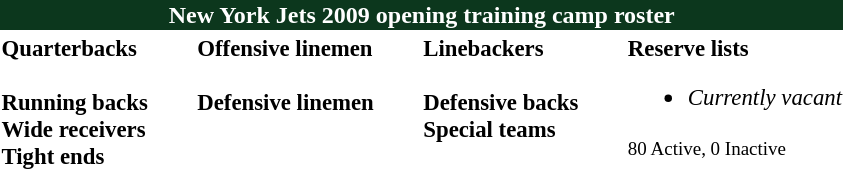<table class="toccolours" style="text-align: left;">
<tr>
<th colspan="9" style="background-color: #0C371D; color: white; text-align: center;">New York Jets 2009 opening training camp roster</th>
</tr>
<tr>
<td style="font-size: 95%;" valign="top"><strong>Quarterbacks</strong><br>


<br><strong>Running backs</strong>






<br><strong>Wide receivers</strong>









<br><strong>Tight ends</strong>




</td>
<td style="width: 25px;"></td>
<td style="font-size: 95%;" valign="top"><strong>Offensive linemen</strong><br>












<br><strong>Defensive linemen</strong>









</td>
<td style="width: 25px;"></td>
<td style="font-size: 95%;" valign="top"><strong>Linebackers</strong><br>





 




<br><strong>Defensive backs</strong>













<br><strong>Special teams</strong>



</td>
<td style="width: 25px;"></td>
<td style="font-size: 95%;" valign="top"><strong>Reserve lists</strong><br><ul><li><em>Currently vacant</em></li></ul><small>80 Active, 0 Inactive</small></td>
</tr>
</table>
